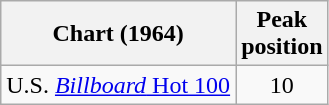<table class="wikitable sortable">
<tr>
<th>Chart (1964)</th>
<th>Peak<br>position</th>
</tr>
<tr>
<td>U.S. <a href='#'><em>Billboard</em> Hot 100</a></td>
<td align="center">10</td>
</tr>
</table>
